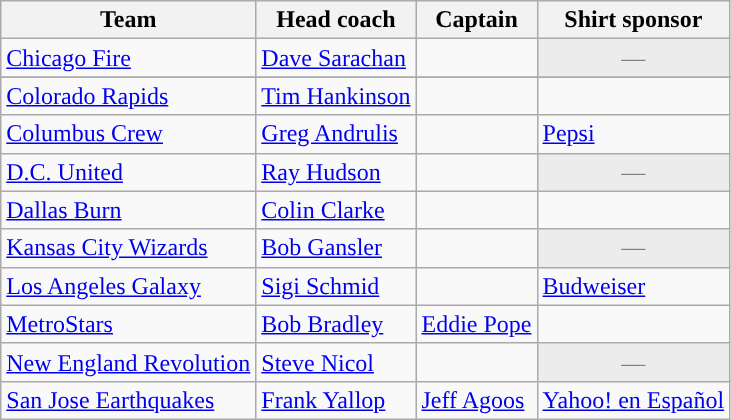<table class="wikitable sortable" style="text-align: left;">
<tr>
<th>Team</th>
<th>Head coach</th>
<th>Captain</th>
<th>Shirt sponsor</th>
</tr>
<tr>
<td><a href='#'>Chicago Fire</a></td>
<td> <a href='#'>Dave Sarachan</a></td>
<td></td>
<td align="center" colspan="1" style="background:#ececec; color:gray">—</td>
</tr>
<tr>
</tr>
<tr>
<td><a href='#'>Colorado Rapids</a></td>
<td> <a href='#'>Tim Hankinson</a></td>
<td></td>
<td></td>
</tr>
<tr>
<td><a href='#'>Columbus Crew</a></td>
<td> <a href='#'>Greg Andrulis</a></td>
<td></td>
<td><a href='#'>Pepsi</a></td>
</tr>
<tr>
<td><a href='#'>D.C. United</a></td>
<td> <a href='#'>Ray Hudson</a></td>
<td></td>
<td align="center" colspan="1" style="background:#ececec; color:gray">—</td>
</tr>
<tr>
<td><a href='#'>Dallas Burn</a></td>
<td> <a href='#'>Colin Clarke</a></td>
<td></td>
<td></td>
</tr>
<tr>
<td><a href='#'>Kansas City Wizards</a></td>
<td> <a href='#'>Bob Gansler</a></td>
<td></td>
<td align="center" colspan="1" style="background:#ececec; color:gray">—</td>
</tr>
<tr>
<td><a href='#'>Los Angeles Galaxy</a></td>
<td> <a href='#'>Sigi Schmid</a></td>
<td></td>
<td><a href='#'>Budweiser</a></td>
</tr>
<tr>
<td><a href='#'>MetroStars</a></td>
<td> <a href='#'>Bob Bradley</a></td>
<td> <a href='#'>Eddie Pope</a></td>
<td></td>
</tr>
<tr>
<td><a href='#'>New England Revolution</a></td>
<td> <a href='#'>Steve Nicol</a></td>
<td></td>
<td align="center" colspan="1" style="background:#ececec; color:gray">—</td>
</tr>
<tr>
<td><a href='#'>San Jose Earthquakes</a></td>
<td> <a href='#'>Frank Yallop</a></td>
<td> <a href='#'>Jeff Agoos</a></td>
<td><a href='#'>Yahoo! en Español</a></td>
</tr>
</table>
